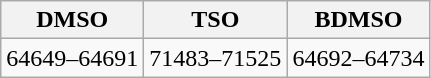<table class="wikitable">
<tr>
<th>DMSO</th>
<th>TSO</th>
<th>BDMSO</th>
</tr>
<tr>
<td align=center>64649–64691</td>
<td align=center>71483–71525</td>
<td align=center>64692–64734</td>
</tr>
</table>
